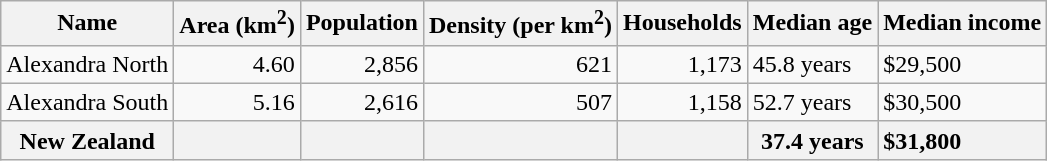<table class="wikitable">
<tr>
<th>Name</th>
<th>Area (km<sup>2</sup>)</th>
<th>Population</th>
<th>Density (per km<sup>2</sup>)</th>
<th>Households</th>
<th>Median age</th>
<th>Median income</th>
</tr>
<tr>
<td>Alexandra North</td>
<td style="text-align:right;">4.60</td>
<td style="text-align:right;">2,856</td>
<td style="text-align:right;">621</td>
<td style="text-align:right;">1,173</td>
<td>45.8 years</td>
<td>$29,500</td>
</tr>
<tr>
<td>Alexandra South</td>
<td style="text-align:right;">5.16</td>
<td style="text-align:right;">2,616</td>
<td style="text-align:right;">507</td>
<td style="text-align:right;">1,158</td>
<td>52.7 years</td>
<td>$30,500</td>
</tr>
<tr>
<th>New Zealand</th>
<th></th>
<th></th>
<th></th>
<th></th>
<th>37.4 years</th>
<th style="text-align:left;">$31,800</th>
</tr>
</table>
